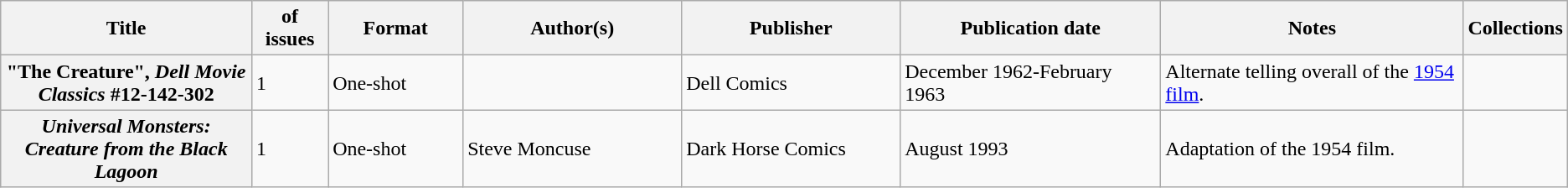<table class="wikitable">
<tr>
<th>Title</th>
<th style="width:40pt"> of issues</th>
<th style="width:75pt">Format</th>
<th style="width:125pt">Author(s)</th>
<th style="width:125pt">Publisher</th>
<th style="width:150pt">Publication date</th>
<th style="width:175pt">Notes</th>
<th>Collections</th>
</tr>
<tr>
<th>"The Creature", <em>Dell Movie Classics</em> #12-142-302</th>
<td>1</td>
<td>One-shot</td>
<td></td>
<td>Dell Comics</td>
<td>December 1962-February 1963</td>
<td>Alternate telling overall of the <a href='#'>1954 film</a>.</td>
<td></td>
</tr>
<tr>
<th><em>Universal Monsters: Creature from the Black Lagoon</em></th>
<td>1</td>
<td>One-shot</td>
<td>Steve Moncuse</td>
<td>Dark Horse Comics</td>
<td>August 1993</td>
<td>Adaptation of the 1954 film.</td>
<td></td>
</tr>
</table>
